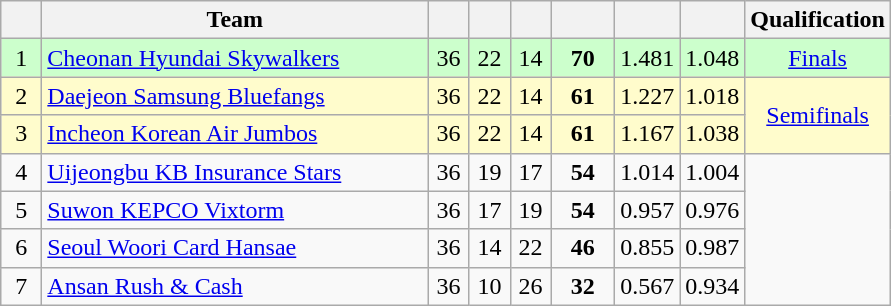<table class="wikitable" style="text-align:center;">
<tr>
<th width=20></th>
<th width=250>Team</th>
<th width=20></th>
<th width=20></th>
<th width=20></th>
<th width=35></th>
<th width=35></th>
<th width=35></th>
<th width=50>Qualification</th>
</tr>
<tr bgcolor=#ccffcc>
<td>1</td>
<td align=left><a href='#'>Cheonan Hyundai Skywalkers</a></td>
<td>36</td>
<td>22</td>
<td>14</td>
<td><strong>70</strong></td>
<td>1.481</td>
<td>1.048</td>
<td><a href='#'>Finals</a></td>
</tr>
<tr bgcolor=#fffccc>
<td>2</td>
<td align=left><a href='#'>Daejeon Samsung Bluefangs</a></td>
<td>36</td>
<td>22</td>
<td>14</td>
<td><strong>61</strong></td>
<td>1.227</td>
<td>1.018</td>
<td rowspan="2"><a href='#'>Semifinals</a></td>
</tr>
<tr bgcolor=#fffccc>
<td>3</td>
<td align=left><a href='#'>Incheon Korean Air Jumbos</a></td>
<td>36</td>
<td>22</td>
<td>14</td>
<td><strong>61</strong></td>
<td>1.167</td>
<td>1.038</td>
</tr>
<tr>
<td>4</td>
<td align=left><a href='#'>Uijeongbu KB Insurance Stars</a></td>
<td>36</td>
<td>19</td>
<td>17</td>
<td><strong>54</strong></td>
<td>1.014</td>
<td>1.004</td>
<td rowspan="4"></td>
</tr>
<tr>
<td>5</td>
<td align=left><a href='#'>Suwon KEPCO Vixtorm</a></td>
<td>36</td>
<td>17</td>
<td>19</td>
<td><strong>54</strong></td>
<td>0.957</td>
<td>0.976</td>
</tr>
<tr>
<td>6</td>
<td align=left><a href='#'>Seoul Woori Card Hansae</a></td>
<td>36</td>
<td>14</td>
<td>22</td>
<td><strong>46</strong></td>
<td>0.855</td>
<td>0.987</td>
</tr>
<tr>
<td>7</td>
<td align=left><a href='#'>Ansan Rush & Cash</a></td>
<td>36</td>
<td>10</td>
<td>26</td>
<td><strong>32</strong></td>
<td>0.567</td>
<td>0.934</td>
</tr>
</table>
